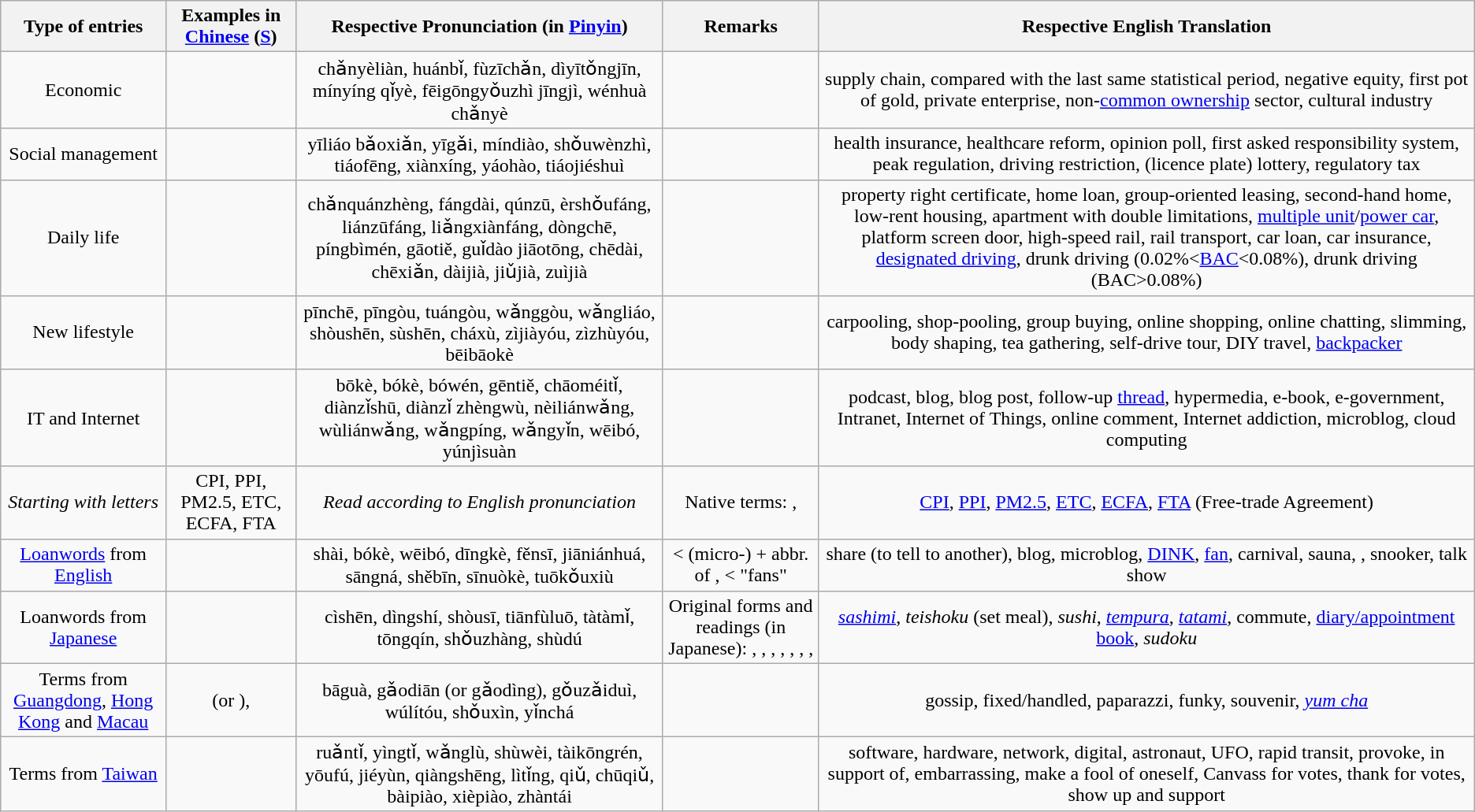<table class="wikitable" style="text-align:center; border-collapse: collapse">
<tr ->
<th>Type of entries</th>
<th>Examples in <a href='#'>Chinese</a> (<a href='#'>S</a>)</th>
<th>Respective Pronunciation (in <a href='#'>Pinyin</a>) </th>
<th>Remarks</th>
<th>Respective English Translation</th>
</tr>
<tr>
<td>Economic</td>
<td></td>
<td>chǎnyèliàn, huánbǐ, fùzīchǎn, dìyītǒngjīn, mínyíng qǐyè, fēigōngyǒuzhì jīngjì, wénhuà chǎnyè</td>
<td></td>
<td>supply chain, compared with the last same statistical period, negative equity, first pot of gold, private enterprise, non-<a href='#'>common ownership</a> sector, cultural industry</td>
</tr>
<tr>
<td>Social management</td>
<td></td>
<td>yīliáo bǎoxiǎn, yīgǎi, míndiào, shǒuwènzhì, tiáofēng, xiànxíng, yáohào, tiáojiéshuì</td>
<td></td>
<td>health insurance, healthcare reform, opinion poll, first asked responsibility system, peak regulation, driving restriction, (licence plate) lottery, regulatory tax</td>
</tr>
<tr>
<td>Daily life</td>
<td></td>
<td>chǎnquánzhèng, fángdài, qúnzū, èrshǒufáng, liánzūfáng, liǎngxiànfáng, dòngchē, píngbìmén, gāotiě, guǐdào jiāotōng, chēdài, chēxiǎn, dàijià, jiǔjià, zuìjià</td>
<td></td>
<td>property right certificate, home loan, group-oriented leasing, second-hand home, low-rent housing, apartment with double limitations, <a href='#'>multiple unit</a>/<a href='#'>power car</a>, platform screen door, high-speed rail, rail transport, car loan, car insurance, <a href='#'>designated driving</a>, drunk driving (0.02%<<a href='#'>BAC</a><0.08%), drunk driving (BAC>0.08%)</td>
</tr>
<tr>
<td>New lifestyle</td>
<td></td>
<td>pīnchē, pīngòu, tuángòu, wǎnggòu, wǎngliáo, shòushēn, sùshēn, cháxù, zìjiàyóu, zìzhùyóu, bēibāokè</td>
<td></td>
<td>carpooling, shop-pooling, group buying, online shopping, online chatting, slimming, body shaping, tea gathering, self-drive tour, DIY travel, <a href='#'>backpacker</a></td>
</tr>
<tr>
<td>IT and Internet</td>
<td></td>
<td>bōkè, bókè, bówén, gēntiě, chāoméitǐ, diànzǐshū, diànzǐ zhèngwù, nèiliánwǎng, wùliánwǎng, wǎngpíng, wǎngyǐn, wēibó, yúnjìsuàn</td>
<td></td>
<td>podcast, blog, blog post, follow-up <a href='#'>thread</a>, hypermedia, e-book, e-government, Intranet, Internet of Things, online comment, Internet addiction, microblog, cloud computing</td>
</tr>
<tr>
<td><em>Starting with letters</em></td>
<td>CPI, PPI, PM2.5, ETC, ECFA, FTA</td>
<td><em>Read according to English pronunciation</em></td>
<td>Native terms: , </td>
<td><a href='#'>CPI</a>, <a href='#'>PPI</a>, <a href='#'>PM2.5</a>, <a href='#'>ETC</a>, <a href='#'>ECFA</a>, <a href='#'>FTA</a> (Free-trade Agreement)</td>
</tr>
<tr>
<td><a href='#'>Loanwords</a> from <a href='#'>English</a></td>
<td></td>
<td>shài, bókè, wēibó, dīngkè, fěnsī, jiāniánhuá, sāngná, shěbīn, sīnuòkè, tuōkǒuxiù</td>
<td> <  (micro-) + abbr. of ,  < "fans"</td>
<td>share (to tell to another), blog, microblog, <a href='#'>DINK</a>, <a href='#'>fan</a>, carnival, sauna, , snooker, talk show</td>
</tr>
<tr>
<td>Loanwords from <a href='#'>Japanese</a></td>
<td></td>
<td>cìshēn, dìngshí, shòusī, tiānfùluō, tàtàmǐ, tōngqín, shǒuzhàng, shùdú</td>
<td>Original forms and readings (in Japanese): , , , , , , , </td>
<td><em><a href='#'>sashimi</a></em>, <em>teishoku</em> (set meal), <em>sushi</em>, <em><a href='#'>tempura</a></em>, <em><a href='#'>tatami</a></em>, commute, <a href='#'>diary/appointment book</a>, <em>sudoku</em></td>
</tr>
<tr>
<td>Terms from <a href='#'>Guangdong</a>, <a href='#'>Hong Kong</a> and <a href='#'>Macau</a></td>
<td> (or ), </td>
<td>bāguà, gǎodiān (or gǎodìng), gǒuzǎiduì, wúlítóu, shǒuxìn, yǐnchá</td>
<td></td>
<td>gossip, fixed/handled, paparazzi, funky, souvenir, <em><a href='#'>yum cha</a></em></td>
</tr>
<tr>
<td>Terms from <a href='#'>Taiwan</a></td>
<td></td>
<td>ruǎntǐ, yìngtǐ, wǎnglù, shùwèi, tàikōngrén, yōufú, jiéyùn, qiàngshēng, lìtǐng, qiǔ, chūqiǔ, bàipiào, xièpiào, zhàntái</td>
<td></td>
<td>software, hardware, network, digital, astronaut, UFO, rapid transit, provoke, in support of, embarrassing, make a fool of oneself, Canvass for votes, thank for votes, show up and support</td>
</tr>
</table>
